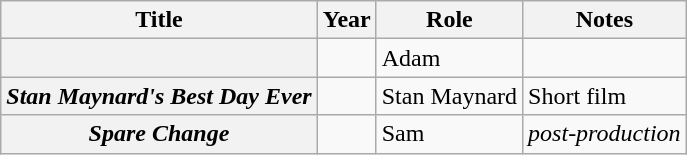<table class="wikitable sortable plainrowheaders">
<tr>
<th scope="col">Title</th>
<th scope="col">Year</th>
<th scope="col">Role</th>
<th scope="col" class="unsortable">Notes</th>
</tr>
<tr>
<th scope="row"><em></em></th>
<td></td>
<td>Adam</td>
<td></td>
</tr>
<tr>
<th scope="row"><em>Stan Maynard's Best Day Ever</em></th>
<td></td>
<td>Stan Maynard</td>
<td>Short film</td>
</tr>
<tr>
<th scope="row"><em>Spare Change</em></th>
<td></td>
<td>Sam</td>
<td><em>post-production</em></td>
</tr>
</table>
